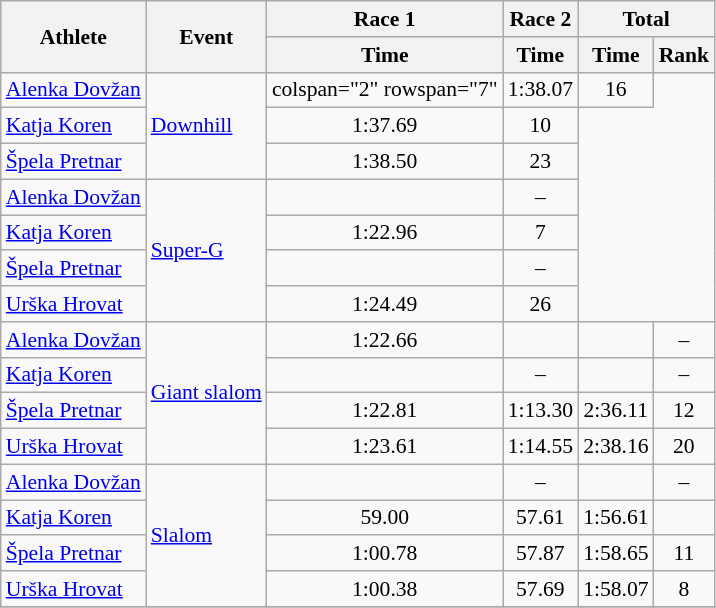<table class="wikitable" style="font-size:90%">
<tr>
<th rowspan="2">Athlete</th>
<th rowspan="2">Event</th>
<th>Race 1</th>
<th>Race 2</th>
<th colspan="2">Total</th>
</tr>
<tr>
<th>Time</th>
<th>Time</th>
<th>Time</th>
<th>Rank</th>
</tr>
<tr>
<td><a href='#'>Alenka Dovžan</a></td>
<td rowspan="3"><a href='#'>Downhill</a></td>
<td>colspan="2" rowspan="7" </td>
<td align="center">1:38.07</td>
<td align="center">16</td>
</tr>
<tr>
<td><a href='#'>Katja Koren</a></td>
<td align="center">1:37.69</td>
<td align="center">10</td>
</tr>
<tr>
<td><a href='#'>Špela Pretnar</a></td>
<td align="center">1:38.50</td>
<td align="center">23</td>
</tr>
<tr>
<td><a href='#'>Alenka Dovžan</a></td>
<td rowspan="4"><a href='#'>Super-G</a></td>
<td align="center"></td>
<td align="center">–</td>
</tr>
<tr>
<td><a href='#'>Katja Koren</a></td>
<td align="center">1:22.96</td>
<td align="center">7</td>
</tr>
<tr>
<td><a href='#'>Špela Pretnar</a></td>
<td align="center"></td>
<td align="center">–</td>
</tr>
<tr>
<td><a href='#'>Urška Hrovat</a></td>
<td align="center">1:24.49</td>
<td align="center">26</td>
</tr>
<tr>
<td><a href='#'>Alenka Dovžan</a></td>
<td rowspan="4"><a href='#'>Giant slalom</a></td>
<td align="center">1:22.66</td>
<td align="center"></td>
<td align="center"></td>
<td align="center">–</td>
</tr>
<tr>
<td><a href='#'>Katja Koren</a></td>
<td align="center"></td>
<td align="center">–</td>
<td align="center"></td>
<td align="center">–</td>
</tr>
<tr>
<td><a href='#'>Špela Pretnar</a></td>
<td align="center">1:22.81</td>
<td align="center">1:13.30</td>
<td align="center">2:36.11</td>
<td align="center">12</td>
</tr>
<tr>
<td><a href='#'>Urška Hrovat</a></td>
<td align="center">1:23.61</td>
<td align="center">1:14.55</td>
<td align="center">2:38.16</td>
<td align="center">20</td>
</tr>
<tr>
<td><a href='#'>Alenka Dovžan</a></td>
<td rowspan="4"><a href='#'>Slalom</a></td>
<td align="center"></td>
<td align="center">–</td>
<td align="center"></td>
<td align="center">–</td>
</tr>
<tr>
<td><a href='#'>Katja Koren</a></td>
<td align="center">59.00</td>
<td align="center">57.61</td>
<td align="center">1:56.61</td>
<td align="center"></td>
</tr>
<tr>
<td><a href='#'>Špela Pretnar</a></td>
<td align="center">1:00.78</td>
<td align="center">57.87</td>
<td align="center">1:58.65</td>
<td align="center">11</td>
</tr>
<tr>
<td><a href='#'>Urška Hrovat</a></td>
<td align="center">1:00.38</td>
<td align="center">57.69</td>
<td align="center">1:58.07</td>
<td align="center">8</td>
</tr>
<tr>
</tr>
</table>
